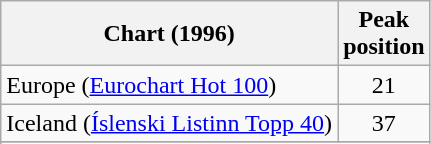<table class="wikitable sortable">
<tr>
<th>Chart (1996)</th>
<th>Peak<br>position</th>
</tr>
<tr>
<td>Europe (<a href='#'>Eurochart Hot 100</a>)</td>
<td align="center">21</td>
</tr>
<tr>
<td>Iceland (<a href='#'>Íslenski Listinn Topp 40</a>)</td>
<td align="center">37</td>
</tr>
<tr>
</tr>
<tr>
</tr>
<tr>
</tr>
<tr>
</tr>
</table>
